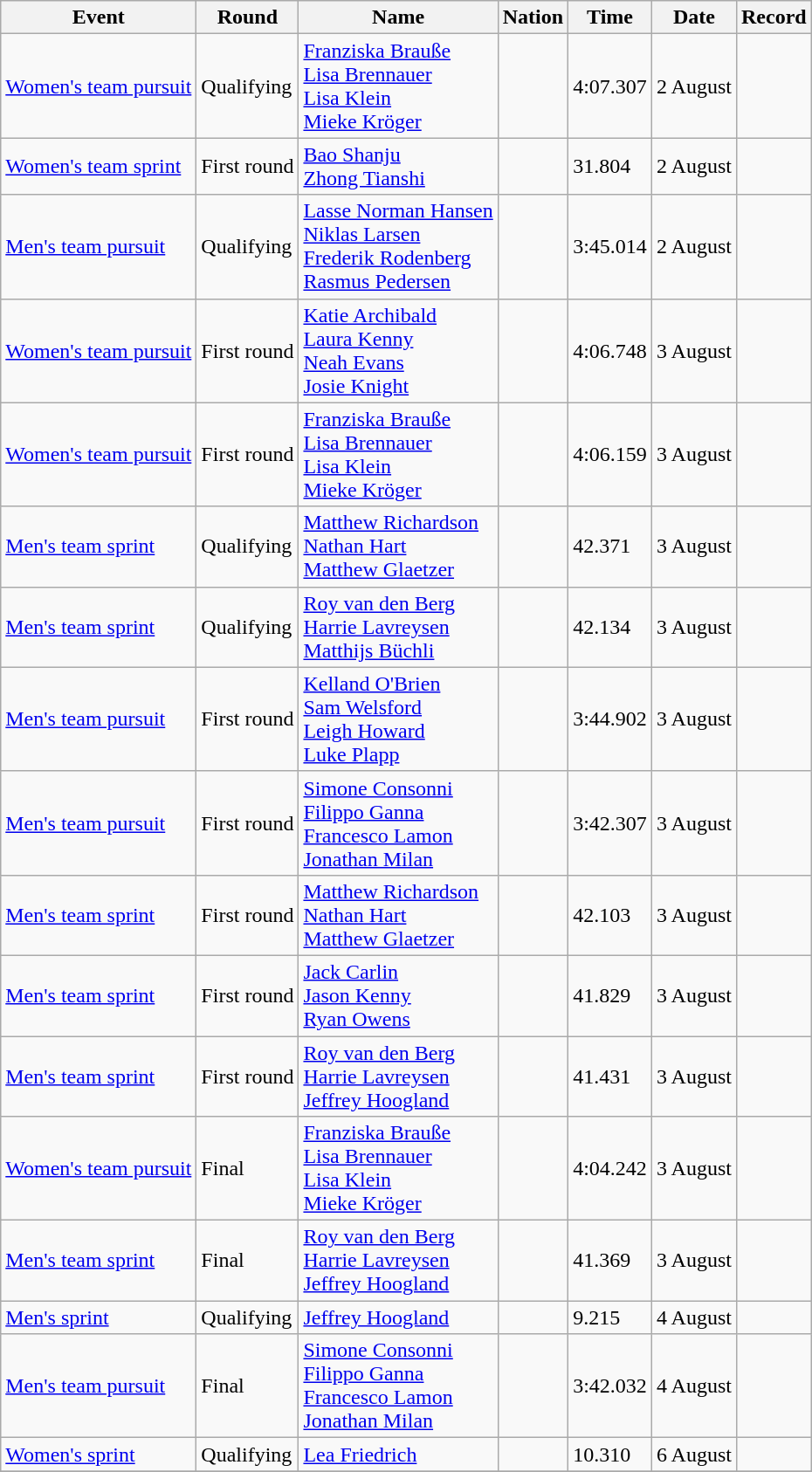<table class="wikitable">
<tr>
<th>Event</th>
<th>Round</th>
<th>Name</th>
<th>Nation</th>
<th>Time</th>
<th>Date</th>
<th>Record</th>
</tr>
<tr>
<td><a href='#'>Women's team pursuit</a></td>
<td>Qualifying</td>
<td><a href='#'>Franziska Brauße</a><br><a href='#'>Lisa Brennauer</a><br><a href='#'>Lisa Klein</a><br><a href='#'>Mieke Kröger</a></td>
<td></td>
<td>4:07.307</td>
<td>2 August</td>
<td></td>
</tr>
<tr>
<td><a href='#'>Women's team sprint</a></td>
<td>First round</td>
<td><a href='#'>Bao Shanju</a><br><a href='#'>Zhong Tianshi</a></td>
<td></td>
<td>31.804</td>
<td>2 August</td>
<td></td>
</tr>
<tr>
<td><a href='#'>Men's team pursuit</a></td>
<td>Qualifying</td>
<td><a href='#'>Lasse Norman Hansen</a><br><a href='#'>Niklas Larsen</a><br><a href='#'>Frederik Rodenberg</a><br><a href='#'>Rasmus Pedersen</a></td>
<td></td>
<td>3:45.014</td>
<td>2 August</td>
<td></td>
</tr>
<tr>
<td><a href='#'>Women's team pursuit</a></td>
<td>First round</td>
<td><a href='#'>Katie Archibald</a><br><a href='#'>Laura Kenny</a><br><a href='#'>Neah Evans</a><br><a href='#'>Josie Knight</a></td>
<td></td>
<td>4:06.748</td>
<td>3 August</td>
<td></td>
</tr>
<tr>
<td><a href='#'>Women's team pursuit</a></td>
<td>First round</td>
<td><a href='#'>Franziska Brauße</a><br><a href='#'>Lisa Brennauer</a><br><a href='#'>Lisa Klein</a><br><a href='#'>Mieke Kröger</a></td>
<td></td>
<td>4:06.159</td>
<td>3 August</td>
<td></td>
</tr>
<tr>
<td><a href='#'>Men's team sprint</a></td>
<td>Qualifying</td>
<td><a href='#'>Matthew Richardson</a><br><a href='#'>Nathan Hart</a><br><a href='#'>Matthew Glaetzer</a></td>
<td></td>
<td>42.371</td>
<td>3 August</td>
<td></td>
</tr>
<tr>
<td><a href='#'>Men's team sprint</a></td>
<td>Qualifying</td>
<td><a href='#'>Roy van den Berg</a><br><a href='#'>Harrie Lavreysen</a><br><a href='#'>Matthijs Büchli</a></td>
<td></td>
<td>42.134</td>
<td>3 August</td>
<td></td>
</tr>
<tr>
<td><a href='#'>Men's team pursuit</a></td>
<td>First round</td>
<td><a href='#'>Kelland O'Brien</a><br><a href='#'>Sam Welsford</a><br><a href='#'>Leigh Howard</a><br><a href='#'>Luke Plapp</a></td>
<td></td>
<td>3:44.902</td>
<td>3 August</td>
<td></td>
</tr>
<tr>
<td><a href='#'>Men's team pursuit</a></td>
<td>First round</td>
<td><a href='#'>Simone Consonni</a><br><a href='#'>Filippo Ganna</a><br><a href='#'>Francesco Lamon</a><br><a href='#'>Jonathan Milan</a></td>
<td></td>
<td>3:42.307</td>
<td>3 August</td>
<td></td>
</tr>
<tr>
<td><a href='#'>Men's team sprint</a></td>
<td>First round</td>
<td><a href='#'>Matthew Richardson</a><br><a href='#'>Nathan Hart</a><br><a href='#'>Matthew Glaetzer</a></td>
<td></td>
<td>42.103</td>
<td>3 August</td>
<td></td>
</tr>
<tr>
<td><a href='#'>Men's team sprint</a></td>
<td>First round</td>
<td><a href='#'>Jack Carlin</a><br><a href='#'>Jason Kenny</a><br><a href='#'>Ryan Owens</a></td>
<td></td>
<td>41.829</td>
<td>3 August</td>
<td></td>
</tr>
<tr>
<td><a href='#'>Men's team sprint</a></td>
<td>First round</td>
<td><a href='#'>Roy van den Berg</a><br><a href='#'>Harrie Lavreysen</a><br><a href='#'>Jeffrey Hoogland</a></td>
<td></td>
<td>41.431</td>
<td>3 August</td>
<td></td>
</tr>
<tr>
<td><a href='#'>Women's team pursuit</a></td>
<td>Final</td>
<td><a href='#'>Franziska Brauße</a><br><a href='#'>Lisa Brennauer</a><br><a href='#'>Lisa Klein</a><br><a href='#'>Mieke Kröger</a></td>
<td></td>
<td>4:04.242</td>
<td>3 August</td>
<td></td>
</tr>
<tr>
<td><a href='#'>Men's team sprint</a></td>
<td>Final</td>
<td><a href='#'>Roy van den Berg</a><br><a href='#'>Harrie Lavreysen</a><br><a href='#'>Jeffrey Hoogland</a></td>
<td></td>
<td>41.369</td>
<td>3 August</td>
<td></td>
</tr>
<tr>
<td><a href='#'>Men's sprint</a></td>
<td>Qualifying</td>
<td><a href='#'>Jeffrey Hoogland</a></td>
<td></td>
<td>9.215</td>
<td>4 August</td>
<td></td>
</tr>
<tr>
<td><a href='#'>Men's team pursuit</a></td>
<td>Final</td>
<td><a href='#'>Simone Consonni</a><br><a href='#'>Filippo Ganna</a><br><a href='#'>Francesco Lamon</a><br><a href='#'>Jonathan Milan</a></td>
<td></td>
<td>3:42.032</td>
<td>4 August</td>
<td></td>
</tr>
<tr>
<td><a href='#'>Women's sprint</a></td>
<td>Qualifying</td>
<td><a href='#'>Lea Friedrich</a></td>
<td></td>
<td>10.310</td>
<td>6 August</td>
<td></td>
</tr>
<tr>
</tr>
</table>
